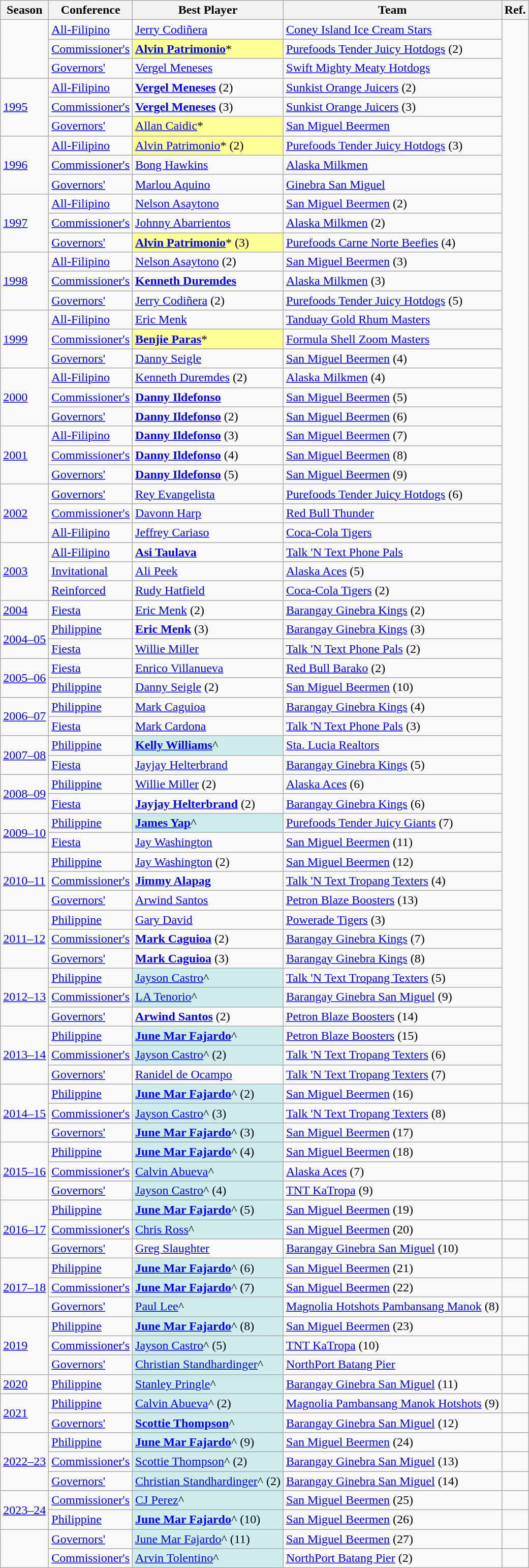<table class=wikitable>
<tr>
<th>Season</th>
<th>Conference</th>
<th>Best Player</th>
<th>Team</th>
<th>Ref.</th>
</tr>
<tr>
<td rowspan=3></td>
<td><a href='#'>All-Filipino</a></td>
<td><a href='#'>Jerry Codiñera</a></td>
<td><a href='#'>Coney Island Ice Cream Stars</a></td>
</tr>
<tr>
<td><a href='#'>Commissioner's</a></td>
<td !scope="row" style="background-color:#FFFF99"><strong><a href='#'>Alvin Patrimonio</a></strong>*</td>
<td><a href='#'>Purefoods Tender Juicy Hotdogs</a> (2)</td>
</tr>
<tr>
<td><a href='#'>Governors'</a></td>
<td><a href='#'>Vergel Meneses</a></td>
<td><a href='#'>Swift Mighty Meaty Hotdogs</a></td>
</tr>
<tr>
<td rowspan=3><a href='#'>1995</a></td>
<td><a href='#'>All-Filipino</a></td>
<td><strong><a href='#'>Vergel Meneses</a></strong> (2)</td>
<td><a href='#'>Sunkist Orange Juicers</a> (2)</td>
</tr>
<tr>
<td><a href='#'>Commissioner's</a></td>
<td><strong><a href='#'>Vergel Meneses</a></strong> (3)</td>
<td><a href='#'>Sunkist Orange Juicers</a> (3)</td>
</tr>
<tr>
<td><a href='#'>Governors'</a></td>
<td !scope="row" style="background-color:#FFFF99"><a href='#'>Allan Caidic</a>*</td>
<td><a href='#'>San Miguel Beermen</a></td>
</tr>
<tr>
<td rowspan=3><a href='#'>1996</a></td>
<td><a href='#'>All-Filipino</a></td>
<td !scope="row" style="background-color:#FFFF99"><a href='#'>Alvin Patrimonio</a>* (2)</td>
<td><a href='#'>Purefoods Tender Juicy Hotdogs</a> (3)</td>
</tr>
<tr>
<td><a href='#'>Commissioner's</a></td>
<td><a href='#'>Bong Hawkins</a></td>
<td><a href='#'>Alaska Milkmen</a></td>
</tr>
<tr>
<td><a href='#'>Governors'</a></td>
<td><a href='#'>Marlou Aquino</a></td>
<td><a href='#'>Ginebra San Miguel</a></td>
</tr>
<tr>
<td rowspan=3><a href='#'>1997</a></td>
<td><a href='#'>All-Filipino</a></td>
<td><a href='#'>Nelson Asaytono</a></td>
<td><a href='#'>San Miguel Beermen</a> (2)</td>
</tr>
<tr>
<td><a href='#'>Commissioner's</a></td>
<td><a href='#'>Johnny Abarrientos</a></td>
<td><a href='#'>Alaska Milkmen</a> (2)</td>
</tr>
<tr>
<td><a href='#'>Governors'</a></td>
<td !scope="row" style="background-color:#FFFF99"><strong><a href='#'>Alvin Patrimonio</a></strong>* (3)</td>
<td><a href='#'>Purefoods Carne Norte Beefies</a> (4)</td>
</tr>
<tr>
<td rowspan=3><a href='#'>1998</a></td>
<td><a href='#'>All-Filipino</a></td>
<td><a href='#'>Nelson Asaytono</a> (2)</td>
<td><a href='#'>San Miguel Beermen</a> (3)</td>
</tr>
<tr>
<td><a href='#'>Commissioner's</a></td>
<td><strong><a href='#'>Kenneth Duremdes</a></strong></td>
<td><a href='#'>Alaska Milkmen</a> (3)</td>
</tr>
<tr>
<td><a href='#'>Governors'</a></td>
<td><a href='#'>Jerry Codiñera</a> (2)</td>
<td><a href='#'>Purefoods Tender Juicy Hotdogs</a> (5)</td>
</tr>
<tr>
<td rowspan=3><a href='#'>1999</a></td>
<td><a href='#'>All-Filipino</a></td>
<td><a href='#'>Eric Menk</a></td>
<td><a href='#'>Tanduay Gold Rhum Masters</a></td>
</tr>
<tr>
<td><a href='#'>Commissioner's</a></td>
<td !scope="row" style="background-color:#FFFF99"><strong><a href='#'>Benjie Paras</a></strong>*</td>
<td><a href='#'>Formula Shell Zoom Masters</a></td>
</tr>
<tr>
<td><a href='#'>Governors'</a></td>
<td><a href='#'>Danny Seigle</a></td>
<td><a href='#'>San Miguel Beermen</a> (4)</td>
</tr>
<tr>
<td rowspan=3><a href='#'>2000</a></td>
<td><a href='#'>All-Filipino</a></td>
<td><a href='#'>Kenneth Duremdes</a> (2)</td>
<td><a href='#'>Alaska Milkmen</a> (4)</td>
</tr>
<tr>
<td><a href='#'>Commissioner's</a></td>
<td><strong><a href='#'>Danny Ildefonso</a></strong></td>
<td><a href='#'>San Miguel Beermen</a> (5)</td>
</tr>
<tr>
<td><a href='#'>Governors'</a></td>
<td><strong><a href='#'>Danny Ildefonso</a></strong> (2)</td>
<td><a href='#'>San Miguel Beermen</a> (6)</td>
</tr>
<tr>
<td rowspan=3><a href='#'>2001</a></td>
<td><a href='#'>All-Filipino</a></td>
<td><strong><a href='#'>Danny Ildefonso</a></strong> (3)</td>
<td><a href='#'>San Miguel Beermen</a> (7)</td>
</tr>
<tr>
<td><a href='#'>Commissioner's</a></td>
<td><strong><a href='#'>Danny Ildefonso</a></strong> (4)</td>
<td><a href='#'>San Miguel Beermen</a> (8)</td>
</tr>
<tr>
<td><a href='#'>Governors'</a></td>
<td><strong><a href='#'>Danny Ildefonso</a></strong> (5)</td>
<td><a href='#'>San Miguel Beermen</a> (9)</td>
</tr>
<tr>
<td rowspan=3><a href='#'>2002</a></td>
<td><a href='#'>Governors'</a></td>
<td><a href='#'>Rey Evangelista</a></td>
<td><a href='#'>Purefoods Tender Juicy Hotdogs</a> (6)</td>
</tr>
<tr>
<td><a href='#'>Commissioner's</a></td>
<td><a href='#'>Davonn Harp</a></td>
<td><a href='#'>Red Bull Thunder</a></td>
</tr>
<tr>
<td><a href='#'>All-Filipino</a></td>
<td><a href='#'>Jeffrey Cariaso</a></td>
<td><a href='#'>Coca-Cola Tigers</a></td>
</tr>
<tr>
<td rowspan=3><a href='#'>2003</a></td>
<td><a href='#'>All-Filipino</a></td>
<td><strong><a href='#'>Asi Taulava</a></strong></td>
<td><a href='#'>Talk 'N Text Phone Pals</a></td>
</tr>
<tr>
<td><a href='#'>Invitational</a></td>
<td><a href='#'>Ali Peek</a></td>
<td><a href='#'>Alaska Aces</a> (5)</td>
</tr>
<tr>
<td><a href='#'>Reinforced</a></td>
<td><a href='#'>Rudy Hatfield</a></td>
<td><a href='#'>Coca-Cola Tigers</a> (2)</td>
</tr>
<tr>
<td><a href='#'>2004</a></td>
<td><a href='#'>Fiesta</a></td>
<td><a href='#'>Eric Menk</a> (2)</td>
<td><a href='#'>Barangay Ginebra Kings</a> (2)</td>
</tr>
<tr>
<td rowspan=2><a href='#'>2004–05</a></td>
<td><a href='#'>Philippine</a></td>
<td><strong><a href='#'>Eric Menk</a></strong> (3)</td>
<td><a href='#'>Barangay Ginebra Kings</a> (3)</td>
</tr>
<tr>
<td><a href='#'>Fiesta</a></td>
<td><a href='#'>Willie Miller</a></td>
<td><a href='#'>Talk 'N Text Phone Pals</a> (2)</td>
</tr>
<tr>
<td rowspan=2><a href='#'>2005–06</a></td>
<td><a href='#'>Fiesta</a></td>
<td><a href='#'>Enrico Villanueva</a></td>
<td><a href='#'>Red Bull Barako</a> (2)</td>
</tr>
<tr>
<td><a href='#'>Philippine</a></td>
<td><a href='#'>Danny Seigle</a> (2)</td>
<td><a href='#'>San Miguel Beermen</a> (10)</td>
</tr>
<tr>
<td rowspan=2><a href='#'>2006–07</a></td>
<td><a href='#'>Philippine</a></td>
<td><a href='#'>Mark Caguioa</a></td>
<td><a href='#'>Barangay Ginebra Kings</a> (4)</td>
</tr>
<tr>
<td><a href='#'>Fiesta</a></td>
<td><a href='#'>Mark Cardona</a></td>
<td><a href='#'>Talk 'N Text Phone Pals</a> (3)</td>
</tr>
<tr>
<td rowspan=2><a href='#'>2007–08</a></td>
<td><a href='#'>Philippine</a></td>
<td style="background-color:#CFECEC"><strong><a href='#'>Kelly Williams</a></strong>^</td>
<td><a href='#'>Sta. Lucia Realtors</a></td>
</tr>
<tr>
<td><a href='#'>Fiesta</a></td>
<td><a href='#'>Jayjay Helterbrand</a></td>
<td><a href='#'>Barangay Ginebra Kings</a> (5)</td>
</tr>
<tr>
<td rowspan=2><a href='#'>2008–09</a></td>
<td><a href='#'>Philippine</a></td>
<td><a href='#'>Willie Miller</a> (2)</td>
<td><a href='#'>Alaska Aces</a> (6)</td>
</tr>
<tr>
<td><a href='#'>Fiesta</a></td>
<td><strong><a href='#'>Jayjay Helterbrand</a></strong> (2)</td>
<td><a href='#'>Barangay Ginebra Kings</a> (6)</td>
</tr>
<tr>
<td rowspan=2><a href='#'>2009–10</a></td>
<td><a href='#'>Philippine</a></td>
<td style="background-color:#CFECEC"><strong><a href='#'>James Yap</a></strong>^</td>
<td><a href='#'>Purefoods Tender Juicy Giants</a> (7)</td>
</tr>
<tr>
<td><a href='#'>Fiesta</a></td>
<td><a href='#'>Jay Washington</a></td>
<td><a href='#'>San Miguel Beermen</a> (11)</td>
</tr>
<tr>
<td rowspan=3><a href='#'>2010–11</a></td>
<td><a href='#'>Philippine</a></td>
<td><a href='#'>Jay Washington</a> (2)</td>
<td><a href='#'>San Miguel Beermen</a> (12)</td>
</tr>
<tr>
<td><a href='#'>Commissioner's</a></td>
<td><strong><a href='#'>Jimmy Alapag</a></strong></td>
<td><a href='#'>Talk 'N Text Tropang Texters</a> (4)</td>
</tr>
<tr>
<td><a href='#'>Governors'</a></td>
<td><a href='#'>Arwind Santos</a></td>
<td><a href='#'>Petron Blaze Boosters</a> (13)</td>
</tr>
<tr>
<td rowspan=3><a href='#'>2011–12</a></td>
<td><a href='#'>Philippine</a></td>
<td><a href='#'>Gary David</a></td>
<td><a href='#'>Powerade Tigers</a> (3)</td>
</tr>
<tr>
<td><a href='#'>Commissioner's</a></td>
<td><strong><a href='#'>Mark Caguioa</a></strong> (2)</td>
<td><a href='#'>Barangay Ginebra Kings</a> (7)</td>
</tr>
<tr>
<td><a href='#'>Governors'</a></td>
<td><strong><a href='#'>Mark Caguioa</a></strong> (3)</td>
<td><a href='#'>Barangay Ginebra Kings</a> (8)</td>
</tr>
<tr>
<td rowspan=3><a href='#'>2012–13</a></td>
<td><a href='#'>Philippine</a></td>
<td style="background-color:#CFECEC"><a href='#'>Jayson Castro</a>^</td>
<td><a href='#'>Talk 'N Text Tropang Texters</a> (5)</td>
</tr>
<tr>
<td><a href='#'>Commissioner's</a></td>
<td style="background-color:#CFECEC"><a href='#'>LA Tenorio</a>^</td>
<td><a href='#'>Barangay Ginebra San Miguel</a> (9)</td>
</tr>
<tr>
<td><a href='#'>Governors'</a></td>
<td><strong><a href='#'>Arwind Santos</a></strong> (2)</td>
<td><a href='#'>Petron Blaze Boosters</a> (14)</td>
</tr>
<tr>
<td rowspan=3><a href='#'>2013–14</a></td>
<td><a href='#'>Philippine</a></td>
<td style="background-color:#CFECEC"><strong><a href='#'>June Mar Fajardo</a></strong>^</td>
<td><a href='#'>Petron Blaze Boosters</a> (15)</td>
</tr>
<tr>
<td><a href='#'>Commissioner's</a></td>
<td style="background-color:#CFECEC"><a href='#'>Jayson Castro</a>^ (2)</td>
<td><a href='#'>Talk 'N Text Tropang Texters</a> (6)</td>
</tr>
<tr>
<td><a href='#'>Governors'</a></td>
<td><a href='#'>Ranidel de Ocampo</a></td>
<td><a href='#'>Talk 'N Text Tropang Texters</a> (7)</td>
</tr>
<tr>
<td rowspan=3><a href='#'>2014–15</a></td>
<td><a href='#'>Philippine</a></td>
<td style="background-color:#CFECEC"><strong><a href='#'>June Mar Fajardo</a></strong>^ (2)</td>
<td><a href='#'>San Miguel Beermen</a> (16)</td>
</tr>
<tr>
<td><a href='#'>Commissioner's</a></td>
<td style="background-color:#CFECEC"><a href='#'>Jayson Castro</a>^ (3)</td>
<td><a href='#'>Talk 'N Text Tropang Texters</a> (8)</td>
<td></td>
</tr>
<tr>
<td><a href='#'>Governors'</a></td>
<td style="background-color:#CFECEC"><strong><a href='#'>June Mar Fajardo</a></strong>^ (3)</td>
<td><a href='#'>San Miguel Beermen</a> (17)</td>
<td></td>
</tr>
<tr>
<td rowspan=3><a href='#'>2015–16</a></td>
<td><a href='#'>Philippine</a></td>
<td style="background-color:#CFECEC"><strong><a href='#'>June Mar Fajardo</a></strong>^ (4)</td>
<td><a href='#'>San Miguel Beermen</a> (18)</td>
<td></td>
</tr>
<tr>
<td><a href='#'>Commissioner's</a></td>
<td style="background-color:#CFECEC"><a href='#'>Calvin Abueva</a>^</td>
<td><a href='#'>Alaska Aces</a> (7)</td>
<td></td>
</tr>
<tr>
<td><a href='#'>Governors'</a></td>
<td style="background-color:#CFECEC"><a href='#'>Jayson Castro</a>^ (4)</td>
<td><a href='#'>TNT KaTropa</a> (9)</td>
<td></td>
</tr>
<tr>
<td rowspan=3><a href='#'>2016–17</a></td>
<td><a href='#'>Philippine</a></td>
<td style="background-color:#CFECEC"><strong><a href='#'>June Mar Fajardo</a></strong>^ (5)</td>
<td><a href='#'>San Miguel Beermen</a> (19)</td>
<td></td>
</tr>
<tr>
<td><a href='#'>Commissioner's</a></td>
<td style="background-color:#CFECEC"><a href='#'>Chris Ross</a>^</td>
<td><a href='#'>San Miguel Beermen</a> (20)</td>
<td></td>
</tr>
<tr>
<td><a href='#'>Governors'</a></td>
<td><a href='#'>Greg Slaughter</a></td>
<td><a href='#'>Barangay Ginebra San Miguel</a> (10)</td>
<td></td>
</tr>
<tr>
<td rowspan=3><a href='#'>2017–18</a></td>
<td><a href='#'>Philippine</a></td>
<td style="background-color:#CFECEC"><strong><a href='#'>June Mar Fajardo</a></strong>^ (6)</td>
<td><a href='#'>San Miguel Beermen</a> (21)</td>
<td></td>
</tr>
<tr>
<td><a href='#'>Commissioner's</a></td>
<td style="background-color:#CFECEC"><strong><a href='#'>June Mar Fajardo</a></strong>^ (7)</td>
<td><a href='#'>San Miguel Beermen</a> (22)</td>
<td></td>
</tr>
<tr>
<td><a href='#'>Governors'</a></td>
<td style="background-color:#CFECEC"><a href='#'>Paul Lee</a>^</td>
<td><a href='#'>Magnolia Hotshots Pambansang Manok</a> (8)</td>
<td></td>
</tr>
<tr>
<td rowspan=3><a href='#'>2019</a></td>
<td><a href='#'>Philippine</a></td>
<td style="background-color:#CFECEC"><strong><a href='#'>June Mar Fajardo</a></strong>^ (8)</td>
<td><a href='#'>San Miguel Beermen</a> (23)</td>
<td></td>
</tr>
<tr>
<td><a href='#'>Commissioner's</a></td>
<td style="background-color:#CFECEC"><a href='#'>Jayson Castro</a>^ (5)</td>
<td><a href='#'>TNT KaTropa</a> (10)</td>
<td></td>
</tr>
<tr>
<td><a href='#'>Governors'</a></td>
<td style="background-color:#CFECEC"><a href='#'>Christian Standhardinger</a>^</td>
<td><a href='#'>NorthPort Batang Pier</a></td>
<td></td>
</tr>
<tr>
<td><a href='#'>2020</a></td>
<td><a href='#'>Philippine</a></td>
<td style="background-color:#CFECEC"><a href='#'>Stanley Pringle</a>^</td>
<td><a href='#'>Barangay Ginebra San Miguel</a> (11)</td>
<td></td>
</tr>
<tr>
<td rowspan=2><a href='#'>2021</a></td>
<td><a href='#'>Philippine</a></td>
<td style="background-color:#CFECEC"><a href='#'>Calvin Abueva</a>^ (2)</td>
<td><a href='#'>Magnolia Pambansang Manok Hotshots</a> (9)</td>
<td></td>
</tr>
<tr>
<td><a href='#'>Governors'</a></td>
<td style="background-color:#CFECEC"><strong><a href='#'>Scottie Thompson</a></strong>^</td>
<td><a href='#'>Barangay Ginebra San Miguel</a> (12)</td>
<td></td>
</tr>
<tr>
<td rowspan=3><a href='#'>2022–23</a></td>
<td><a href='#'>Philippine</a></td>
<td style="background-color:#CFECEC"><strong><a href='#'>June Mar Fajardo</a></strong>^ (9)</td>
<td><a href='#'>San Miguel Beermen</a> (24)</td>
<td></td>
</tr>
<tr>
<td><a href='#'>Commissioner's</a></td>
<td style="background-color:#CFECEC"><a href='#'>Scottie Thompson</a>^ (2)</td>
<td><a href='#'>Barangay Ginebra San Miguel</a> (13)</td>
<td></td>
</tr>
<tr>
<td><a href='#'>Governors'</a></td>
<td style="background-color:#CFECEC"><a href='#'>Christian Standhardinger</a>^ (2)</td>
<td><a href='#'>Barangay Ginebra San Miguel</a> (14)</td>
<td></td>
</tr>
<tr>
<td rowspan=2><a href='#'>2023–24</a></td>
<td><a href='#'>Commissioner's</a></td>
<td style="background-color:#CFECEC"><a href='#'>CJ Perez</a>^</td>
<td><a href='#'>San Miguel Beermen</a> (25)</td>
<td></td>
</tr>
<tr>
<td><a href='#'>Philippine</a></td>
<td style="background-color:#CFECEC"><strong><a href='#'>June Mar Fajardo</a></strong>^ (10)</td>
<td><a href='#'>San Miguel Beermen</a> (26)</td>
<td></td>
</tr>
<tr>
<td rowspan=2></td>
<td><a href='#'>Governors'</a></td>
<td style="background-color:#CFECEC"><a href='#'>June Mar Fajardo</a>^ (11)</td>
<td><a href='#'>San Miguel Beermen</a> (27)</td>
<td></td>
</tr>
<tr>
<td><a href='#'>Commissioner's</a></td>
<td style="background-color:#CFECEC"><a href='#'>Arvin Tolentino</a>^</td>
<td><a href='#'>NorthPort Batang Pier</a> (2)</td>
<td></td>
</tr>
</table>
